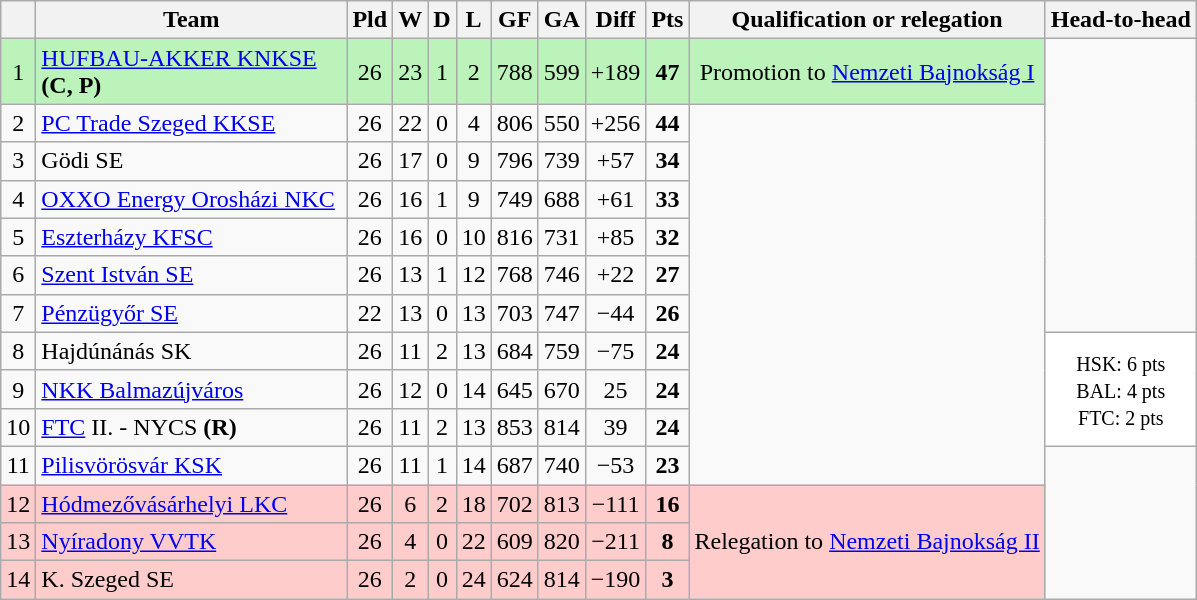<table class="wikitable sortable" style="text-align:center">
<tr>
<th></th>
<th width="200">Team</th>
<th>Pld</th>
<th>W</th>
<th>D</th>
<th>L</th>
<th>GF</th>
<th>GA</th>
<th>Diff</th>
<th>Pts</th>
<th>Qualification or relegation</th>
<th>Head-to-head</th>
</tr>
<tr style="background:#BBF3BB;">
<td>1</td>
<td align=left><a href='#'>HUFBAU-AKKER KNKSE</a>  <strong>(C, P)</strong></td>
<td>26</td>
<td>23</td>
<td>1</td>
<td>2</td>
<td>788</td>
<td>599</td>
<td>+189</td>
<td><strong>47</strong></td>
<td>Promotion to <a href='#'>Nemzeti Bajnokság I</a></td>
</tr>
<tr>
<td>2</td>
<td align=left><a href='#'>PC Trade Szeged KKSE</a></td>
<td>26</td>
<td>22</td>
<td>0</td>
<td>4</td>
<td>806</td>
<td>550</td>
<td>+256</td>
<td><strong>44</strong></td>
<td rowspan="10"></td>
</tr>
<tr>
<td>3</td>
<td align=left>Gödi SE</td>
<td>26</td>
<td>17</td>
<td>0</td>
<td>9</td>
<td>796</td>
<td>739</td>
<td>+57</td>
<td><strong>34</strong></td>
</tr>
<tr>
<td>4</td>
<td align=left><a href='#'>OXXO Energy Orosházi NKC</a></td>
<td>26</td>
<td>16</td>
<td>1</td>
<td>9</td>
<td>749</td>
<td>688</td>
<td>+61</td>
<td><strong>33</strong></td>
</tr>
<tr>
<td>5</td>
<td align=left><a href='#'>Eszterházy KFSC</a></td>
<td>26</td>
<td>16</td>
<td>0</td>
<td>10</td>
<td>816</td>
<td>731</td>
<td>+85</td>
<td><strong>32</strong></td>
</tr>
<tr>
<td>6</td>
<td align=left><a href='#'>Szent István SE</a></td>
<td>26</td>
<td>13</td>
<td>1</td>
<td>12</td>
<td>768</td>
<td>746</td>
<td>+22</td>
<td><strong>27</strong></td>
</tr>
<tr>
<td>7</td>
<td align=left><a href='#'>Pénzügyőr SE</a></td>
<td>22</td>
<td>13</td>
<td>0</td>
<td>13</td>
<td>703</td>
<td>747</td>
<td>−44</td>
<td><strong>26</strong></td>
</tr>
<tr>
<td>8</td>
<td align=left>Hajdúnánás SK</td>
<td>26</td>
<td>11</td>
<td>2</td>
<td>13</td>
<td>684</td>
<td>759</td>
<td>−75</td>
<td><strong>24</strong></td>
<td rowspan="3" style="background: #FFFFFF;"><small>HSK: 6 pts<br>BAL: 4 pts<br>FTC: 2 pts</small></td>
</tr>
<tr>
<td>9</td>
<td align=left><a href='#'>NKK Balmazújváros</a></td>
<td>26</td>
<td>12</td>
<td>0</td>
<td>14</td>
<td>645</td>
<td>670</td>
<td>25</td>
<td><strong>24</strong></td>
</tr>
<tr>
<td>10</td>
<td align=left><a href='#'>FTC</a> II. - NYCS <strong>(R)</strong></td>
<td>26</td>
<td>11</td>
<td>2</td>
<td>13</td>
<td>853</td>
<td>814</td>
<td>39</td>
<td><strong>24</strong></td>
</tr>
<tr>
<td>11</td>
<td align=left><a href='#'>Pilisvörösvár KSK</a></td>
<td>26</td>
<td>11</td>
<td>1</td>
<td>14</td>
<td>687</td>
<td>740</td>
<td>−53</td>
<td><strong>23</strong></td>
</tr>
<tr style="background: #FFCCCC;">
<td>12</td>
<td align=left><a href='#'>Hódmezővásárhelyi LKC</a></td>
<td>26</td>
<td>6</td>
<td>2</td>
<td>18</td>
<td>702</td>
<td>813</td>
<td>−111</td>
<td><strong>16</strong></td>
<td rowspan="3">Relegation to <a href='#'>Nemzeti Bajnokság II</a></td>
</tr>
<tr style="background: #FFCCCC;">
<td>13</td>
<td align=left><a href='#'>Nyíradony VVTK</a></td>
<td>26</td>
<td>4</td>
<td>0</td>
<td>22</td>
<td>609</td>
<td>820</td>
<td>−211</td>
<td><strong>8</strong></td>
</tr>
<tr style="background: #FFCCCC;">
<td>14</td>
<td align=left>K. Szeged SE</td>
<td>26</td>
<td>2</td>
<td>0</td>
<td>24</td>
<td>624</td>
<td>814</td>
<td>−190</td>
<td><strong>3</strong></td>
</tr>
</table>
